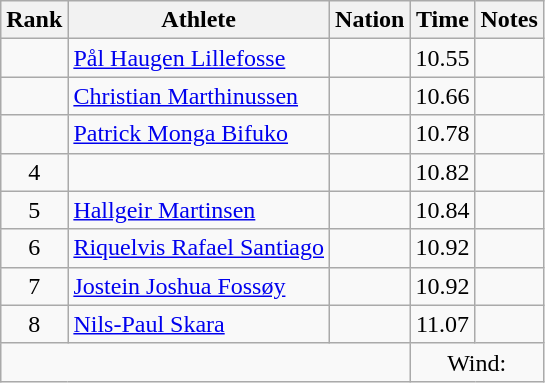<table class="wikitable sortable" style="text-align:center;">
<tr>
<th scope="col" style="width: 10px;">Rank</th>
<th scope="col">Athlete</th>
<th scope="col">Nation</th>
<th scope="col">Time</th>
<th scope="col">Notes</th>
</tr>
<tr>
<td></td>
<td align=left><a href='#'>Pål Haugen Lillefosse</a></td>
<td align=left></td>
<td>10.55</td>
<td></td>
</tr>
<tr>
<td></td>
<td align=left><a href='#'>Christian Marthinussen</a></td>
<td align=left></td>
<td>10.66</td>
<td></td>
</tr>
<tr>
<td></td>
<td align=left><a href='#'>Patrick Monga Bifuko</a></td>
<td align=left></td>
<td>10.78</td>
<td></td>
</tr>
<tr>
<td>4</td>
<td align=left></td>
<td align=left></td>
<td>10.82</td>
<td></td>
</tr>
<tr>
<td>5</td>
<td align=left><a href='#'>Hallgeir Martinsen</a></td>
<td align=left></td>
<td>10.84</td>
<td></td>
</tr>
<tr>
<td>6</td>
<td align=left><a href='#'>Riquelvis Rafael Santiago</a></td>
<td align=left></td>
<td>10.92 </td>
<td></td>
</tr>
<tr>
<td>7</td>
<td align=left><a href='#'>Jostein Joshua Fossøy</a></td>
<td align=left></td>
<td>10.92 </td>
<td></td>
</tr>
<tr>
<td>8</td>
<td align=left><a href='#'>Nils-Paul Skara</a></td>
<td align=left></td>
<td>11.07</td>
<td></td>
</tr>
<tr class="sortbottom">
<td colspan="3"></td>
<td colspan="2">Wind: </td>
</tr>
</table>
